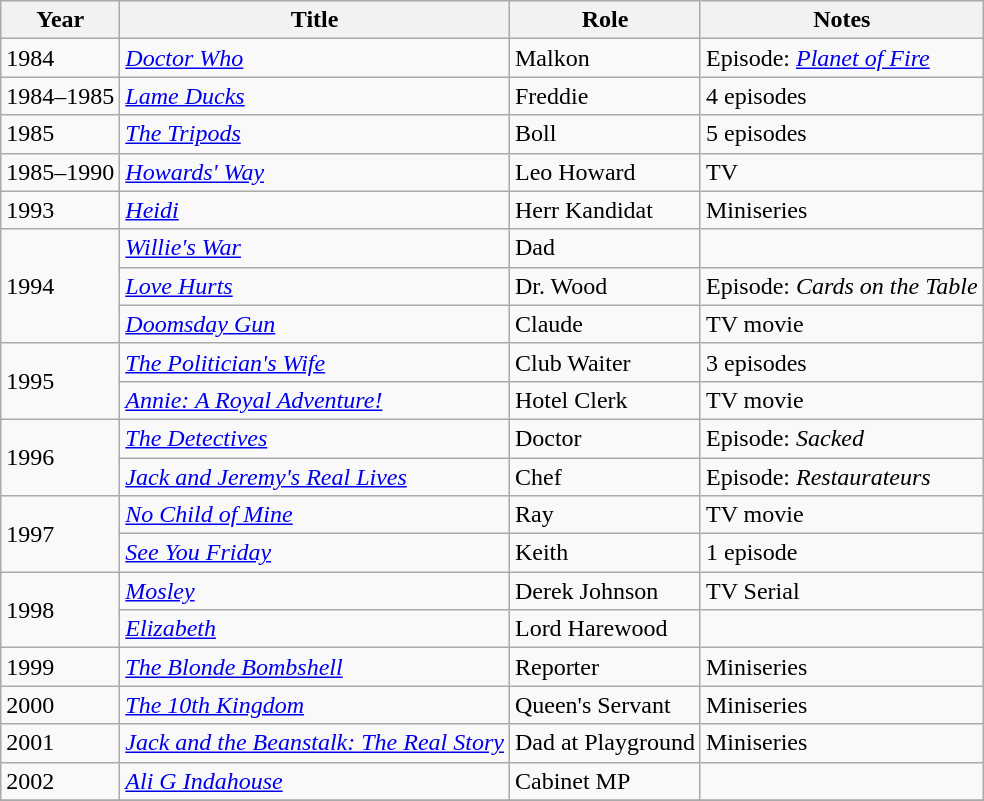<table class="wikitable">
<tr>
<th>Year</th>
<th>Title</th>
<th>Role</th>
<th>Notes</th>
</tr>
<tr>
<td>1984</td>
<td><em><a href='#'>Doctor Who</a></em></td>
<td>Malkon</td>
<td>Episode: <em><a href='#'>Planet of Fire</a></em></td>
</tr>
<tr>
<td>1984–1985</td>
<td><em><a href='#'>Lame Ducks</a></em></td>
<td>Freddie</td>
<td>4 episodes</td>
</tr>
<tr>
<td>1985</td>
<td><em><a href='#'>The Tripods</a></em></td>
<td>Boll</td>
<td>5 episodes</td>
</tr>
<tr>
<td>1985–1990</td>
<td><em><a href='#'>Howards' Way</a></em></td>
<td>Leo Howard</td>
<td>TV</td>
</tr>
<tr>
<td>1993</td>
<td><em><a href='#'>Heidi</a></em></td>
<td>Herr Kandidat</td>
<td>Miniseries</td>
</tr>
<tr>
<td rowspan="3">1994</td>
<td><em><a href='#'>Willie's War</a></em></td>
<td>Dad</td>
<td></td>
</tr>
<tr>
<td><em><a href='#'>Love Hurts</a></em></td>
<td>Dr. Wood</td>
<td>Episode: <em>Cards on the Table</em></td>
</tr>
<tr>
<td><em><a href='#'>Doomsday Gun</a></em></td>
<td>Claude</td>
<td>TV movie</td>
</tr>
<tr>
<td rowspan="2">1995</td>
<td><em><a href='#'>The Politician's Wife</a></em></td>
<td>Club Waiter</td>
<td>3 episodes</td>
</tr>
<tr>
<td><em><a href='#'>Annie: A Royal Adventure!</a></em></td>
<td>Hotel Clerk</td>
<td>TV movie</td>
</tr>
<tr>
<td rowspan="2">1996</td>
<td><em><a href='#'>The Detectives</a></em></td>
<td>Doctor</td>
<td>Episode: <em>Sacked</em></td>
</tr>
<tr>
<td><em><a href='#'>Jack and Jeremy's Real Lives</a></em></td>
<td>Chef</td>
<td>Episode: <em>Restaurateurs</em></td>
</tr>
<tr>
<td rowspan="2">1997</td>
<td><em><a href='#'>No Child of Mine</a></em></td>
<td>Ray</td>
<td>TV movie</td>
</tr>
<tr>
<td><em><a href='#'>See You Friday</a></em></td>
<td>Keith</td>
<td>1 episode</td>
</tr>
<tr>
<td rowspan="2">1998</td>
<td><em><a href='#'>Mosley</a></em></td>
<td>Derek Johnson</td>
<td>TV Serial</td>
</tr>
<tr>
<td><em><a href='#'>Elizabeth</a></em></td>
<td>Lord Harewood</td>
<td></td>
</tr>
<tr>
<td>1999</td>
<td><em><a href='#'>The Blonde Bombshell</a></em></td>
<td>Reporter</td>
<td>Miniseries</td>
</tr>
<tr>
<td>2000</td>
<td><em><a href='#'>The 10th Kingdom</a></em></td>
<td>Queen's Servant</td>
<td>Miniseries</td>
</tr>
<tr>
<td>2001</td>
<td><em><a href='#'>Jack and the Beanstalk: The Real Story</a></em></td>
<td>Dad at Playground</td>
<td>Miniseries</td>
</tr>
<tr>
<td>2002</td>
<td><em><a href='#'>Ali G Indahouse</a></em></td>
<td>Cabinet MP</td>
<td></td>
</tr>
<tr>
</tr>
</table>
